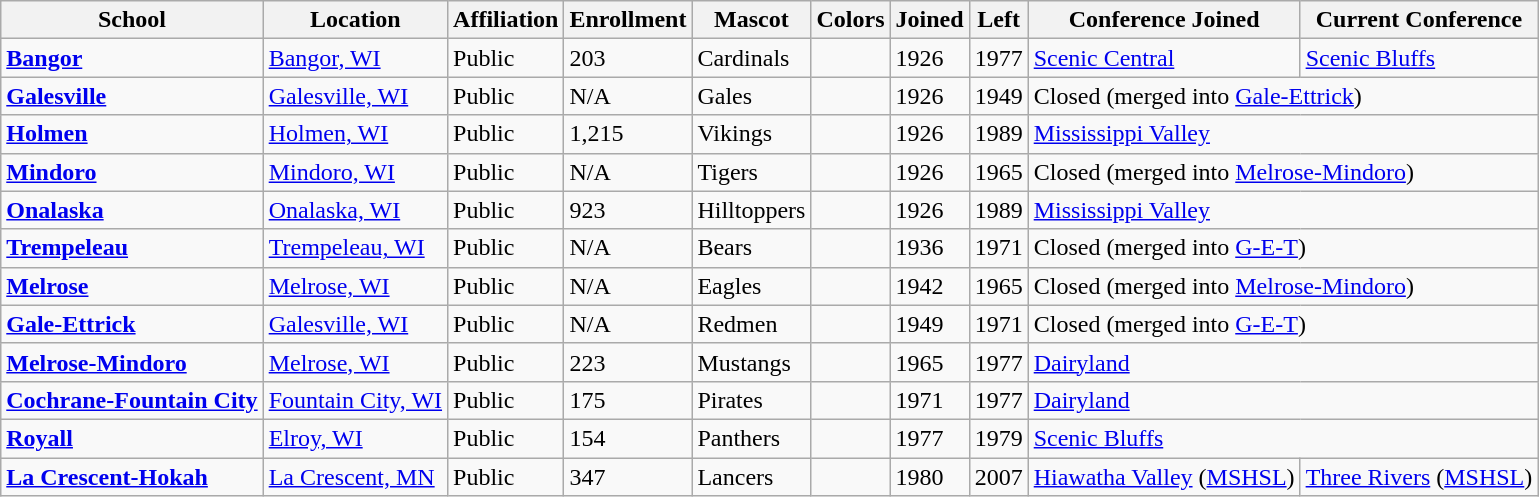<table class="wikitable sortable">
<tr>
<th>School</th>
<th>Location</th>
<th>Affiliation</th>
<th>Enrollment</th>
<th>Mascot</th>
<th>Colors</th>
<th>Joined</th>
<th>Left</th>
<th>Conference Joined</th>
<th>Current Conference</th>
</tr>
<tr>
<td><a href='#'><strong>Bangor</strong></a></td>
<td><a href='#'>Bangor, WI</a></td>
<td>Public</td>
<td>203</td>
<td>Cardinals</td>
<td> </td>
<td>1926</td>
<td>1977</td>
<td><a href='#'>Scenic Central</a></td>
<td><a href='#'>Scenic Bluffs</a></td>
</tr>
<tr>
<td><strong><a href='#'>Galesville</a></strong></td>
<td><a href='#'>Galesville, WI</a></td>
<td>Public</td>
<td>N/A</td>
<td>Gales</td>
<td> </td>
<td>1926</td>
<td>1949</td>
<td colspan="2">Closed (merged into <a href='#'>Gale-Ettrick</a>)</td>
</tr>
<tr>
<td><a href='#'><strong>Holmen</strong></a></td>
<td><a href='#'>Holmen, WI</a></td>
<td>Public</td>
<td>1,215</td>
<td>Vikings</td>
<td> </td>
<td>1926</td>
<td>1989</td>
<td colspan="2"><a href='#'>Mississippi Valley</a></td>
</tr>
<tr>
<td><a href='#'><strong>Mindoro</strong></a></td>
<td><a href='#'>Mindoro, WI</a></td>
<td>Public</td>
<td>N/A</td>
<td>Tigers</td>
<td> </td>
<td>1926</td>
<td>1965</td>
<td colspan="2">Closed (merged into <a href='#'>Melrose-Mindoro</a>)</td>
</tr>
<tr>
<td><a href='#'><strong>Onalaska</strong></a></td>
<td><a href='#'>Onalaska, WI</a></td>
<td>Public</td>
<td>923</td>
<td>Hilltoppers</td>
<td> </td>
<td>1926</td>
<td>1989</td>
<td colspan="2"><a href='#'>Mississippi Valley</a></td>
</tr>
<tr>
<td><a href='#'><strong>Trempeleau</strong></a></td>
<td><a href='#'>Trempeleau, WI</a></td>
<td>Public</td>
<td>N/A</td>
<td>Bears</td>
<td> </td>
<td>1936</td>
<td>1971</td>
<td colspan="2">Closed (merged into <a href='#'>G-E-T</a>)</td>
</tr>
<tr>
<td><a href='#'><strong>Melrose</strong></a></td>
<td><a href='#'>Melrose, WI</a></td>
<td>Public</td>
<td>N/A</td>
<td>Eagles</td>
<td> </td>
<td>1942</td>
<td>1965</td>
<td colspan="2">Closed (merged into <a href='#'>Melrose-Mindoro</a>)</td>
</tr>
<tr>
<td><strong><a href='#'>Gale-Ettrick</a></strong></td>
<td><a href='#'>Galesville, WI</a></td>
<td>Public</td>
<td>N/A</td>
<td>Redmen</td>
<td> </td>
<td>1949</td>
<td>1971</td>
<td colspan="2">Closed (merged into <a href='#'>G-E-T</a>)</td>
</tr>
<tr>
<td><a href='#'><strong>Melrose-Mindoro</strong></a></td>
<td><a href='#'>Melrose, WI</a></td>
<td>Public</td>
<td>223</td>
<td>Mustangs</td>
<td> </td>
<td>1965</td>
<td>1977</td>
<td colspan="2"><a href='#'>Dairyland</a></td>
</tr>
<tr>
<td><a href='#'><strong>Cochrane-Fountain City</strong></a></td>
<td><a href='#'>Fountain City, WI</a></td>
<td>Public</td>
<td>175</td>
<td>Pirates</td>
<td> </td>
<td>1971</td>
<td>1977</td>
<td colspan="2"><a href='#'>Dairyland</a></td>
</tr>
<tr>
<td><a href='#'><strong>Royall</strong></a></td>
<td><a href='#'>Elroy, WI</a></td>
<td>Public</td>
<td>154</td>
<td>Panthers</td>
<td> </td>
<td>1977</td>
<td>1979</td>
<td colspan="2"><a href='#'>Scenic Bluffs</a></td>
</tr>
<tr>
<td><a href='#'><strong>La Crescent-Hokah</strong></a></td>
<td><a href='#'>La Crescent, MN</a></td>
<td>Public</td>
<td>347</td>
<td>Lancers</td>
<td> </td>
<td>1980</td>
<td>2007</td>
<td><a href='#'>Hiawatha Valley</a> (<a href='#'>MSHSL</a>)</td>
<td><a href='#'>Three Rivers</a> (<a href='#'>MSHSL</a>)</td>
</tr>
</table>
